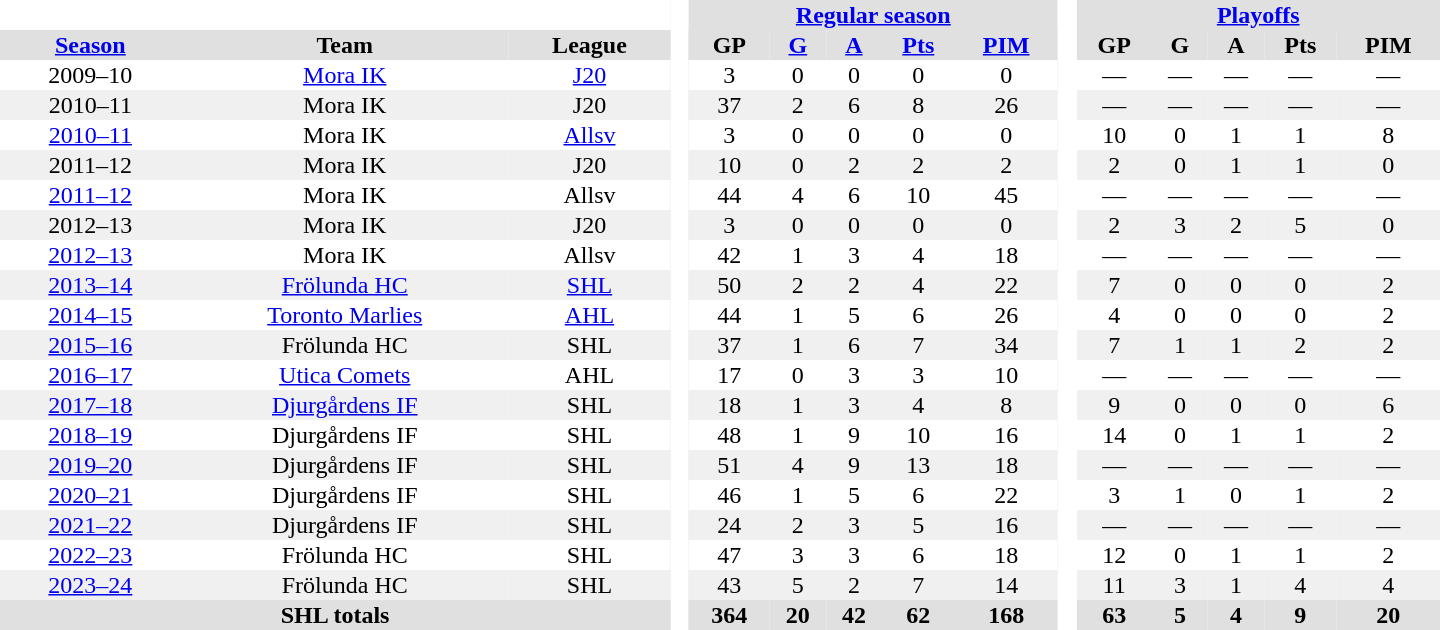<table border="0" cellpadding="1" cellspacing="0" style="text-align:center; width:60em;">
<tr style="background:#e0e0e0;">
<th colspan="3"  bgcolor="#ffffff"> </th>
<th rowspan="100" bgcolor="#ffffff"> </th>
<th colspan="5"><a href='#'>Regular season</a></th>
<th rowspan="100" bgcolor="#ffffff"> </th>
<th colspan="5"><a href='#'>Playoffs</a></th>
</tr>
<tr style="background:#e0e0e0;">
<th><a href='#'>Season</a></th>
<th>Team</th>
<th>League</th>
<th>GP</th>
<th><a href='#'>G</a></th>
<th><a href='#'>A</a></th>
<th><a href='#'>Pts</a></th>
<th><a href='#'>PIM</a></th>
<th>GP</th>
<th>G</th>
<th>A</th>
<th>Pts</th>
<th>PIM</th>
</tr>
<tr>
<td>2009–10</td>
<td><a href='#'>Mora IK</a></td>
<td><a href='#'>J20</a></td>
<td>3</td>
<td>0</td>
<td>0</td>
<td>0</td>
<td>0</td>
<td>—</td>
<td>—</td>
<td>—</td>
<td>—</td>
<td>—</td>
</tr>
<tr bgcolor="#f0f0f0">
<td>2010–11</td>
<td>Mora IK</td>
<td>J20</td>
<td>37</td>
<td>2</td>
<td>6</td>
<td>8</td>
<td>26</td>
<td>—</td>
<td>—</td>
<td>—</td>
<td>—</td>
<td>—</td>
</tr>
<tr>
<td><a href='#'>2010–11</a></td>
<td>Mora IK</td>
<td><a href='#'>Allsv</a></td>
<td>3</td>
<td>0</td>
<td>0</td>
<td>0</td>
<td>0</td>
<td>10</td>
<td>0</td>
<td>1</td>
<td>1</td>
<td>8</td>
</tr>
<tr bgcolor="#f0f0f0">
<td>2011–12</td>
<td>Mora IK</td>
<td>J20</td>
<td>10</td>
<td>0</td>
<td>2</td>
<td>2</td>
<td>2</td>
<td>2</td>
<td>0</td>
<td>1</td>
<td>1</td>
<td>0</td>
</tr>
<tr>
<td><a href='#'>2011–12</a></td>
<td>Mora IK</td>
<td>Allsv</td>
<td>44</td>
<td>4</td>
<td>6</td>
<td>10</td>
<td>45</td>
<td>—</td>
<td>—</td>
<td>—</td>
<td>—</td>
<td>—</td>
</tr>
<tr bgcolor="#f0f0f0">
<td>2012–13</td>
<td>Mora IK</td>
<td>J20</td>
<td>3</td>
<td>0</td>
<td>0</td>
<td>0</td>
<td>0</td>
<td>2</td>
<td>3</td>
<td>2</td>
<td>5</td>
<td>0</td>
</tr>
<tr>
<td><a href='#'>2012–13</a></td>
<td>Mora IK</td>
<td>Allsv</td>
<td>42</td>
<td>1</td>
<td>3</td>
<td>4</td>
<td>18</td>
<td>—</td>
<td>—</td>
<td>—</td>
<td>—</td>
<td>—</td>
</tr>
<tr bgcolor="#f0f0f0">
<td><a href='#'>2013–14</a></td>
<td><a href='#'>Frölunda HC</a></td>
<td><a href='#'>SHL</a></td>
<td>50</td>
<td>2</td>
<td>2</td>
<td>4</td>
<td>22</td>
<td>7</td>
<td>0</td>
<td>0</td>
<td>0</td>
<td>2</td>
</tr>
<tr>
<td><a href='#'>2014–15</a></td>
<td><a href='#'>Toronto Marlies</a></td>
<td><a href='#'>AHL</a></td>
<td>44</td>
<td>1</td>
<td>5</td>
<td>6</td>
<td>26</td>
<td>4</td>
<td>0</td>
<td>0</td>
<td>0</td>
<td>2</td>
</tr>
<tr bgcolor="#f0f0f0">
<td><a href='#'>2015–16</a></td>
<td>Frölunda HC</td>
<td>SHL</td>
<td>37</td>
<td>1</td>
<td>6</td>
<td>7</td>
<td>34</td>
<td>7</td>
<td>1</td>
<td>1</td>
<td>2</td>
<td>2</td>
</tr>
<tr>
<td><a href='#'>2016–17</a></td>
<td><a href='#'>Utica Comets</a></td>
<td>AHL</td>
<td>17</td>
<td>0</td>
<td>3</td>
<td>3</td>
<td>10</td>
<td>—</td>
<td>—</td>
<td>—</td>
<td>—</td>
<td>—</td>
</tr>
<tr bgcolor="#f0f0f0">
<td><a href='#'>2017–18</a></td>
<td><a href='#'>Djurgårdens IF</a></td>
<td>SHL</td>
<td>18</td>
<td>1</td>
<td>3</td>
<td>4</td>
<td>8</td>
<td>9</td>
<td>0</td>
<td>0</td>
<td>0</td>
<td>6</td>
</tr>
<tr>
<td><a href='#'>2018–19</a></td>
<td>Djurgårdens IF</td>
<td>SHL</td>
<td>48</td>
<td>1</td>
<td>9</td>
<td>10</td>
<td>16</td>
<td>14</td>
<td>0</td>
<td>1</td>
<td>1</td>
<td>2</td>
</tr>
<tr bgcolor="#f0f0f0">
<td><a href='#'>2019–20</a></td>
<td>Djurgårdens IF</td>
<td>SHL</td>
<td>51</td>
<td>4</td>
<td>9</td>
<td>13</td>
<td>18</td>
<td>—</td>
<td>—</td>
<td>—</td>
<td>—</td>
<td>—</td>
</tr>
<tr>
<td><a href='#'>2020–21</a></td>
<td>Djurgårdens IF</td>
<td>SHL</td>
<td>46</td>
<td>1</td>
<td>5</td>
<td>6</td>
<td>22</td>
<td>3</td>
<td>1</td>
<td>0</td>
<td>1</td>
<td>2</td>
</tr>
<tr bgcolor="#f0f0f0">
<td><a href='#'>2021–22</a></td>
<td>Djurgårdens IF</td>
<td>SHL</td>
<td>24</td>
<td>2</td>
<td>3</td>
<td>5</td>
<td>16</td>
<td>—</td>
<td>—</td>
<td>—</td>
<td>—</td>
<td>—</td>
</tr>
<tr>
<td><a href='#'>2022–23</a></td>
<td>Frölunda HC</td>
<td>SHL</td>
<td>47</td>
<td>3</td>
<td>3</td>
<td>6</td>
<td>18</td>
<td>12</td>
<td>0</td>
<td>1</td>
<td>1</td>
<td>2</td>
</tr>
<tr bgcolor="#f0f0f0">
<td><a href='#'>2023–24</a></td>
<td>Frölunda HC</td>
<td>SHL</td>
<td>43</td>
<td>5</td>
<td>2</td>
<td>7</td>
<td>14</td>
<td>11</td>
<td>3</td>
<td>1</td>
<td>4</td>
<td>4</td>
</tr>
<tr bgcolor="#e0e0e0">
<th colspan="3">SHL totals</th>
<th>364</th>
<th>20</th>
<th>42</th>
<th>62</th>
<th>168</th>
<th>63</th>
<th>5</th>
<th>4</th>
<th>9</th>
<th>20</th>
</tr>
</table>
